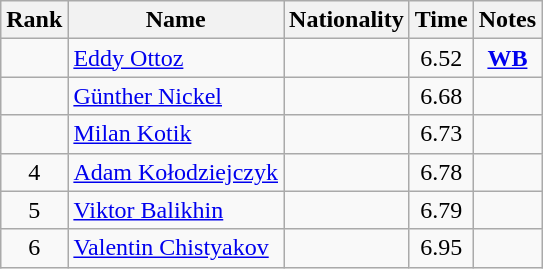<table class="wikitable sortable" style="text-align:center">
<tr>
<th>Rank</th>
<th>Name</th>
<th>Nationality</th>
<th>Time</th>
<th>Notes</th>
</tr>
<tr>
<td></td>
<td align="left"><a href='#'>Eddy Ottoz</a></td>
<td align=left></td>
<td>6.52</td>
<td><strong><a href='#'>WB</a></strong></td>
</tr>
<tr>
<td></td>
<td align="left"><a href='#'>Günther Nickel</a></td>
<td align=left></td>
<td>6.68</td>
<td></td>
</tr>
<tr>
<td></td>
<td align="left"><a href='#'>Milan Kotik</a></td>
<td align=left></td>
<td>6.73</td>
<td></td>
</tr>
<tr>
<td>4</td>
<td align="left"><a href='#'>Adam Kołodziejczyk</a></td>
<td align=left></td>
<td>6.78</td>
<td></td>
</tr>
<tr>
<td>5</td>
<td align="left"><a href='#'>Viktor Balikhin</a></td>
<td align=left></td>
<td>6.79</td>
<td></td>
</tr>
<tr>
<td>6</td>
<td align="left"><a href='#'>Valentin Chistyakov</a></td>
<td align=left></td>
<td>6.95</td>
<td></td>
</tr>
</table>
